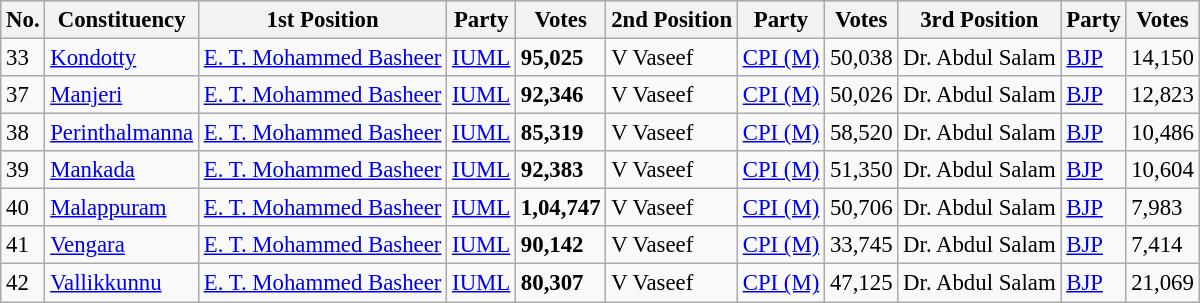<table class="wikitable sortable" style="font-size:95%;">
<tr style="background:#ccc; text-align:center;">
<th>No.</th>
<th>Constituency</th>
<th>1st Position</th>
<th>Party</th>
<th>Votes</th>
<th>2nd Position</th>
<th>Party</th>
<th>Votes</th>
<th>3rd Position</th>
<th>Party</th>
<th>Votes</th>
</tr>
<tr>
<td>33</td>
<td><a href='#'>Kondotty</a></td>
<td><a href='#'>E. T. Mohammed Basheer</a></td>
<td><a href='#'>IUML</a></td>
<td><strong>95,025</strong></td>
<td>V Vaseef</td>
<td><a href='#'>CPI (M)</a></td>
<td>50,038</td>
<td>Dr. Abdul Salam</td>
<td><a href='#'>BJP</a></td>
<td>14,150</td>
</tr>
<tr>
<td>37</td>
<td><a href='#'>Manjeri</a></td>
<td><a href='#'>E. T. Mohammed Basheer</a></td>
<td><a href='#'>IUML</a></td>
<td><strong>92,346</strong></td>
<td>V Vaseef</td>
<td><a href='#'>CPI (M)</a></td>
<td>50,026</td>
<td>Dr. Abdul Salam</td>
<td><a href='#'>BJP</a></td>
<td>12,823</td>
</tr>
<tr>
<td>38</td>
<td><a href='#'>Perinthalmanna</a></td>
<td><a href='#'>E. T. Mohammed Basheer</a></td>
<td><a href='#'>IUML</a></td>
<td><strong>85,319</strong></td>
<td>V Vaseef</td>
<td><a href='#'>CPI (M)</a></td>
<td>58,520</td>
<td>Dr. Abdul Salam</td>
<td><a href='#'>BJP</a></td>
<td>10,486</td>
</tr>
<tr>
<td>39</td>
<td><a href='#'>Mankada</a></td>
<td><a href='#'>E. T. Mohammed Basheer</a></td>
<td><a href='#'>IUML</a></td>
<td><strong>92,383</strong></td>
<td>V Vaseef</td>
<td><a href='#'>CPI (M)</a></td>
<td>51,350</td>
<td>Dr. Abdul Salam</td>
<td><a href='#'>BJP</a></td>
<td>10,604</td>
</tr>
<tr>
<td>40</td>
<td><a href='#'>Malappuram</a></td>
<td><a href='#'>E. T. Mohammed Basheer</a></td>
<td><a href='#'>IUML</a></td>
<td><strong>1,04,747</strong></td>
<td>V Vaseef</td>
<td><a href='#'>CPI (M)</a></td>
<td>50,706</td>
<td>Dr. Abdul Salam</td>
<td><a href='#'>BJP</a></td>
<td>7,983</td>
</tr>
<tr>
<td>41</td>
<td><a href='#'>Vengara</a></td>
<td><a href='#'>E. T. Mohammed Basheer</a></td>
<td><a href='#'>IUML</a></td>
<td><strong>90,142</strong></td>
<td>V Vaseef</td>
<td><a href='#'>CPI (M)</a></td>
<td>33,745</td>
<td>Dr. Abdul Salam</td>
<td><a href='#'>BJP</a></td>
<td>7,414</td>
</tr>
<tr>
<td>42</td>
<td><a href='#'>Vallikkunnu</a></td>
<td><a href='#'>E. T. Mohammed Basheer</a></td>
<td><a href='#'>IUML</a></td>
<td><strong>80,307</strong></td>
<td>V Vaseef</td>
<td><a href='#'>CPI (M)</a></td>
<td>47,125</td>
<td>Dr. Abdul Salam</td>
<td><a href='#'>BJP</a></td>
<td>21,069</td>
</tr>
</table>
